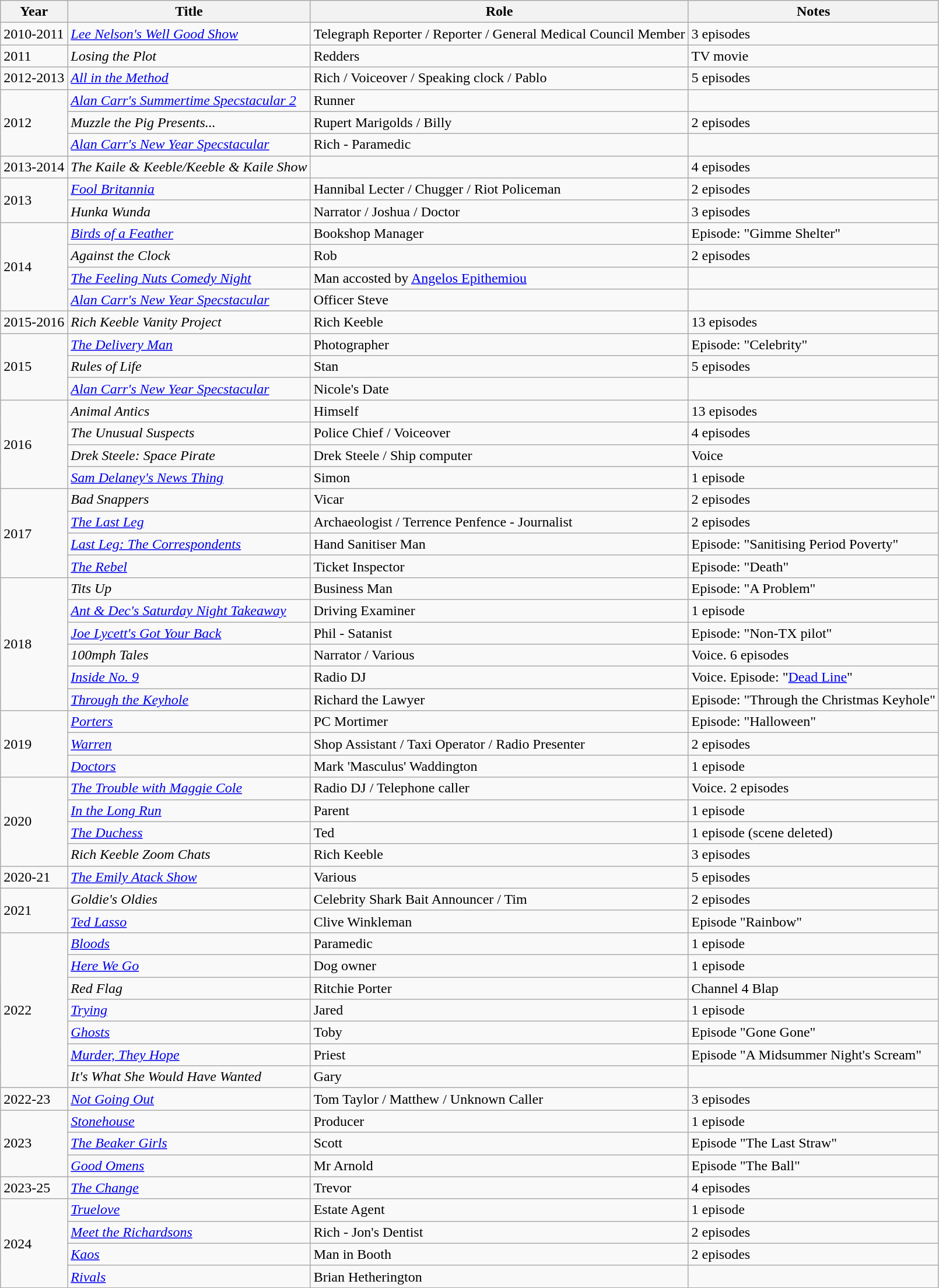<table class="wikitable sortable">
<tr>
<th><strong>Year</strong></th>
<th><strong>Title</strong></th>
<th><strong>Role</strong></th>
<th><strong>Notes</strong></th>
</tr>
<tr>
<td>2010-2011</td>
<td><em><a href='#'>Lee Nelson's Well Good Show</a></em></td>
<td>Telegraph Reporter / Reporter / General Medical Council Member</td>
<td>3 episodes</td>
</tr>
<tr>
<td>2011</td>
<td><em>Losing the Plot</em></td>
<td>Redders</td>
<td>TV movie</td>
</tr>
<tr>
<td>2012-2013</td>
<td><em><a href='#'>All in the Method</a></em></td>
<td>Rich / Voiceover / Speaking clock / Pablo</td>
<td>5 episodes</td>
</tr>
<tr>
<td rowspan="3">2012</td>
<td><em><a href='#'>Alan Carr's Summertime Specstacular 2</a></em></td>
<td>Runner</td>
<td></td>
</tr>
<tr>
<td><em>Muzzle the Pig Presents...</em></td>
<td>Rupert Marigolds / Billy</td>
<td>2 episodes</td>
</tr>
<tr>
<td><em><a href='#'>Alan Carr's New Year Specstacular</a></em></td>
<td>Rich - Paramedic</td>
<td></td>
</tr>
<tr>
<td>2013-2014</td>
<td><em>The Kaile & Keeble/Keeble & Kaile Show</em></td>
<td></td>
<td>4 episodes</td>
</tr>
<tr>
<td rowspan="2">2013</td>
<td><em><a href='#'>Fool Britannia</a></em></td>
<td>Hannibal Lecter / Chugger / Riot Policeman</td>
<td>2 episodes</td>
</tr>
<tr>
<td><em>Hunka Wunda</em></td>
<td>Narrator / Joshua / Doctor</td>
<td>3 episodes</td>
</tr>
<tr>
<td rowspan="4">2014</td>
<td><em><a href='#'>Birds of a Feather</a></em></td>
<td>Bookshop Manager</td>
<td>Episode: "Gimme Shelter"</td>
</tr>
<tr>
<td><em>Against the Clock</em></td>
<td>Rob</td>
<td>2 episodes</td>
</tr>
<tr>
<td><em><a href='#'>The Feeling Nuts Comedy Night</a></em></td>
<td>Man accosted by <a href='#'>Angelos Epithemiou</a></td>
<td></td>
</tr>
<tr>
<td><em><a href='#'>Alan Carr's New Year Specstacular</a></em></td>
<td>Officer Steve</td>
<td></td>
</tr>
<tr>
<td>2015-2016</td>
<td><em>Rich Keeble Vanity Project</em></td>
<td>Rich Keeble</td>
<td>13 episodes</td>
</tr>
<tr>
<td rowspan="3">2015</td>
<td><em><a href='#'>The Delivery Man</a></em></td>
<td>Photographer</td>
<td>Episode: "Celebrity"</td>
</tr>
<tr>
<td><em>Rules of Life</em></td>
<td>Stan</td>
<td>5 episodes</td>
</tr>
<tr>
<td><em><a href='#'>Alan Carr's New Year Specstacular</a></em></td>
<td>Nicole's Date</td>
<td></td>
</tr>
<tr>
<td rowspan="4">2016</td>
<td><em>Animal Antics</em></td>
<td>Himself</td>
<td>13 episodes</td>
</tr>
<tr>
<td><em>The Unusual Suspects</em></td>
<td>Police Chief / Voiceover</td>
<td>4 episodes</td>
</tr>
<tr>
<td><em>Drek Steele: Space Pirate</em></td>
<td>Drek Steele / Ship computer</td>
<td>Voice</td>
</tr>
<tr>
<td><em><a href='#'>Sam Delaney's News Thing</a></em></td>
<td>Simon</td>
<td>1 episode</td>
</tr>
<tr>
<td rowspan="4">2017</td>
<td><em>Bad Snappers</em></td>
<td>Vicar</td>
<td>2 episodes</td>
</tr>
<tr>
<td><em><a href='#'>The Last Leg</a></em></td>
<td>Archaeologist / Terrence Penfence - Journalist</td>
<td>2 episodes</td>
</tr>
<tr>
<td><a href='#'><em>Last Leg: The Correspondents</em></a></td>
<td>Hand Sanitiser Man</td>
<td>Episode: "Sanitising Period Poverty"</td>
</tr>
<tr>
<td><a href='#'><em>The Rebel</em></a></td>
<td>Ticket Inspector</td>
<td>Episode: "Death"</td>
</tr>
<tr>
<td rowspan="6">2018</td>
<td><em>Tits Up</em></td>
<td>Business Man</td>
<td>Episode: "A Problem"</td>
</tr>
<tr>
<td><em><a href='#'>Ant & Dec's Saturday Night Takeaway</a></em></td>
<td>Driving Examiner</td>
<td>1 episode</td>
</tr>
<tr>
<td><em><a href='#'>Joe Lycett's Got Your Back</a></em></td>
<td>Phil - Satanist</td>
<td>Episode: "Non-TX pilot"</td>
</tr>
<tr>
<td><em>100mph Tales</em></td>
<td>Narrator / Various</td>
<td>Voice. 6 episodes</td>
</tr>
<tr>
<td><em><a href='#'>Inside No. 9</a></em></td>
<td>Radio DJ</td>
<td>Voice. Episode: "<a href='#'>Dead Line</a>"</td>
</tr>
<tr>
<td><em><a href='#'>Through the Keyhole</a></em></td>
<td>Richard the Lawyer</td>
<td>Episode: "Through the Christmas Keyhole"</td>
</tr>
<tr>
<td rowspan="3">2019</td>
<td><em><a href='#'>Porters</a></em></td>
<td>PC Mortimer</td>
<td>Episode: "Halloween"</td>
</tr>
<tr>
<td><a href='#'><em>Warren</em></a></td>
<td>Shop Assistant / Taxi Operator / Radio Presenter</td>
<td>2 episodes</td>
</tr>
<tr>
<td><em><a href='#'>Doctors</a></em></td>
<td>Mark 'Masculus' Waddington</td>
<td>1 episode</td>
</tr>
<tr>
<td rowspan="4">2020</td>
<td><em><a href='#'>The Trouble with Maggie Cole</a></em></td>
<td>Radio DJ / Telephone caller</td>
<td>Voice. 2 episodes</td>
</tr>
<tr>
<td><em><a href='#'>In the Long Run</a></em></td>
<td>Parent</td>
<td>1 episode</td>
</tr>
<tr>
<td><em><a href='#'>The Duchess</a></em></td>
<td>Ted</td>
<td>1 episode (scene deleted)</td>
</tr>
<tr>
<td><em>Rich Keeble Zoom Chats</em></td>
<td>Rich Keeble</td>
<td>3 episodes</td>
</tr>
<tr>
<td>2020-21</td>
<td><em><a href='#'>The Emily Atack Show</a></em></td>
<td>Various</td>
<td>5 episodes</td>
</tr>
<tr>
<td rowspan="2">2021</td>
<td><em>Goldie's Oldies</em></td>
<td>Celebrity Shark Bait Announcer / Tim</td>
<td>2 episodes</td>
</tr>
<tr>
<td><em><a href='#'>Ted Lasso</a></em></td>
<td>Clive Winkleman</td>
<td>Episode "Rainbow"</td>
</tr>
<tr>
<td rowspan="7">2022</td>
<td><a href='#'><em>Bloods</em></a></td>
<td>Paramedic</td>
<td>1 episode</td>
</tr>
<tr>
<td><em><a href='#'>Here We Go</a></em></td>
<td>Dog owner</td>
<td>1 episode</td>
</tr>
<tr>
<td><em>Red Flag</em></td>
<td>Ritchie Porter</td>
<td>Channel 4 Blap</td>
</tr>
<tr>
<td><em><a href='#'>Trying</a></em></td>
<td>Jared</td>
<td>1 episode</td>
</tr>
<tr>
<td><em><a href='#'>Ghosts</a></em></td>
<td>Toby</td>
<td>Episode "Gone Gone"</td>
</tr>
<tr>
<td><em><a href='#'>Murder, They Hope</a></em></td>
<td>Priest</td>
<td>Episode "A Midsummer Night's Scream"</td>
</tr>
<tr>
<td><em>It's What She Would Have Wanted</em></td>
<td>Gary</td>
<td></td>
</tr>
<tr>
<td>2022-23</td>
<td><em><a href='#'>Not Going Out</a></em></td>
<td>Tom Taylor / Matthew / Unknown Caller</td>
<td>3 episodes</td>
</tr>
<tr>
<td rowspan="3">2023</td>
<td><em><a href='#'>Stonehouse</a></em></td>
<td>Producer</td>
<td>1 episode</td>
</tr>
<tr>
<td><em><a href='#'>The Beaker Girls</a></em></td>
<td>Scott</td>
<td>Episode "The Last Straw"</td>
</tr>
<tr>
<td><em><a href='#'>Good Omens</a></em></td>
<td>Mr Arnold</td>
<td>Episode "The Ball"</td>
</tr>
<tr>
<td>2023-25</td>
<td><em><a href='#'>The Change</a></em></td>
<td>Trevor</td>
<td>4 episodes</td>
</tr>
<tr>
<td rowspan="4">2024</td>
<td><em><a href='#'>Truelove</a></em></td>
<td>Estate Agent</td>
<td>1 episode</td>
</tr>
<tr>
<td><em><a href='#'>Meet the Richardsons</a></em></td>
<td>Rich - Jon's Dentist</td>
<td>2 episodes</td>
</tr>
<tr>
<td><a href='#'><em>Kaos</em></a></td>
<td>Man in Booth</td>
<td>2 episodes</td>
</tr>
<tr>
<td><em><a href='#'>Rivals</a></em></td>
<td>Brian Hetherington</td>
<td></td>
</tr>
</table>
